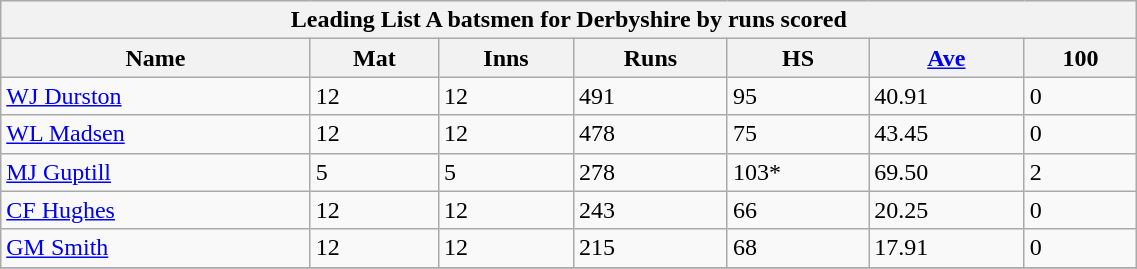<table class="wikitable" width="60%">
<tr bgcolor="#efefef">
<th colspan=7>Leading List A batsmen for Derbyshire by runs scored</th>
</tr>
<tr bgcolor="#efefef">
<th>Name</th>
<th>Mat</th>
<th>Inns</th>
<th>Runs</th>
<th>HS</th>
<th><a href='#'>Ave</a></th>
<th>100</th>
</tr>
<tr>
<td><a href='#'>WJ Durston</a></td>
<td>12</td>
<td>12</td>
<td>491</td>
<td>95</td>
<td>40.91</td>
<td>0</td>
</tr>
<tr>
<td><a href='#'>WL Madsen</a></td>
<td>12</td>
<td>12</td>
<td>478</td>
<td>75</td>
<td>43.45</td>
<td>0</td>
</tr>
<tr>
<td><a href='#'>MJ Guptill</a></td>
<td>5</td>
<td>5</td>
<td>278</td>
<td>103*</td>
<td>69.50</td>
<td>2</td>
</tr>
<tr>
<td><a href='#'>CF Hughes</a></td>
<td>12</td>
<td>12</td>
<td>243</td>
<td>66</td>
<td>20.25</td>
<td>0</td>
</tr>
<tr>
<td><a href='#'>GM Smith</a></td>
<td>12</td>
<td>12</td>
<td>215</td>
<td>68</td>
<td>17.91</td>
<td>0</td>
</tr>
<tr>
</tr>
</table>
